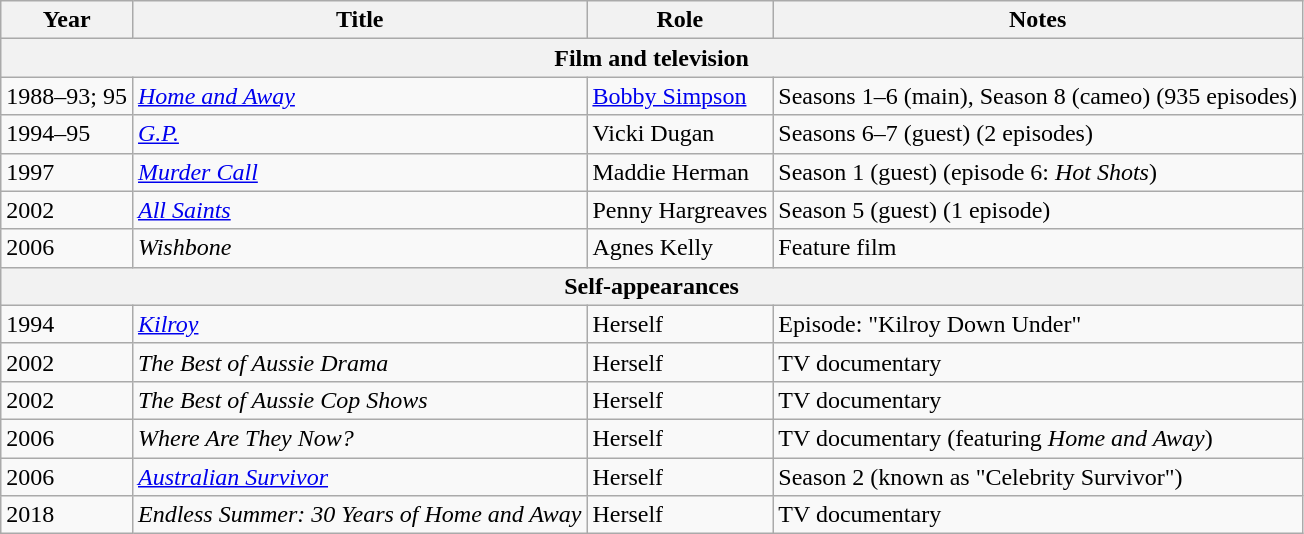<table class="wikitable sortable">
<tr>
<th>Year</th>
<th>Title</th>
<th>Role</th>
<th class="unsortable">Notes</th>
</tr>
<tr>
<th colspan="4">Film and television</th>
</tr>
<tr>
<td>1988–93; 95</td>
<td><em><a href='#'>Home and Away</a></em></td>
<td><a href='#'>Bobby Simpson</a></td>
<td>Seasons 1–6 (main), Season 8 (cameo) (935 episodes)</td>
</tr>
<tr>
<td>1994–95</td>
<td><em><a href='#'>G.P.</a></em></td>
<td>Vicki Dugan</td>
<td>Seasons 6–7 (guest) (2 episodes)</td>
</tr>
<tr>
<td>1997</td>
<td><em><a href='#'>Murder Call</a></em></td>
<td>Maddie Herman</td>
<td>Season 1 (guest) (episode 6: <em>Hot Shots</em>)</td>
</tr>
<tr>
<td>2002</td>
<td><em><a href='#'>All Saints</a></em></td>
<td>Penny Hargreaves</td>
<td>Season 5 (guest) (1 episode)</td>
</tr>
<tr>
<td>2006</td>
<td><em>Wishbone</em></td>
<td>Agnes Kelly</td>
<td>Feature film</td>
</tr>
<tr>
<th colspan="4">Self-appearances</th>
</tr>
<tr>
<td>1994</td>
<td><em><a href='#'>Kilroy</a></em></td>
<td>Herself</td>
<td>Episode: "Kilroy Down Under"</td>
</tr>
<tr>
<td>2002</td>
<td><em>The Best of Aussie Drama</em></td>
<td>Herself</td>
<td>TV documentary</td>
</tr>
<tr>
<td>2002</td>
<td><em>The Best of Aussie Cop Shows</em></td>
<td>Herself</td>
<td>TV documentary</td>
</tr>
<tr>
<td>2006</td>
<td><em>Where Are They Now?</em></td>
<td>Herself</td>
<td>TV documentary (featuring <em>Home and Away</em>)</td>
</tr>
<tr>
<td>2006</td>
<td><em><a href='#'>Australian Survivor</a></em></td>
<td>Herself</td>
<td>Season 2 (known as "Celebrity Survivor")</td>
</tr>
<tr>
<td>2018</td>
<td><em>Endless Summer: 30 Years of Home and Away</em></td>
<td>Herself</td>
<td>TV documentary</td>
</tr>
</table>
